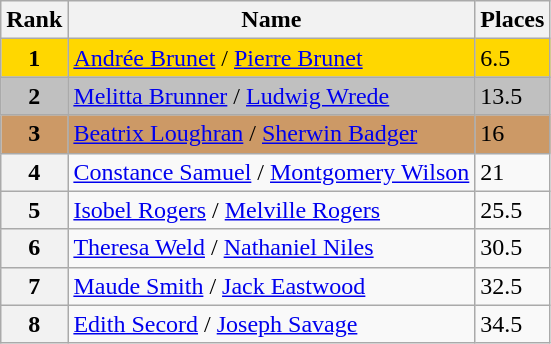<table class="wikitable">
<tr>
<th>Rank</th>
<th>Name</th>
<th>Places</th>
</tr>
<tr bgcolor=gold>
<td align=center><strong>1</strong></td>
<td> <a href='#'>Andrée Brunet</a> / <a href='#'>Pierre Brunet</a></td>
<td>6.5</td>
</tr>
<tr bgcolor=silver>
<td align=center><strong>2</strong></td>
<td> <a href='#'>Melitta Brunner</a> / <a href='#'>Ludwig Wrede</a></td>
<td>13.5</td>
</tr>
<tr bgcolor=cc9966>
<td align=center><strong>3</strong></td>
<td> <a href='#'>Beatrix Loughran</a> / <a href='#'>Sherwin Badger</a></td>
<td>16</td>
</tr>
<tr>
<th>4</th>
<td> <a href='#'>Constance Samuel</a> / <a href='#'>Montgomery Wilson</a></td>
<td>21</td>
</tr>
<tr>
<th>5</th>
<td> <a href='#'>Isobel Rogers</a> / <a href='#'>Melville Rogers</a></td>
<td>25.5</td>
</tr>
<tr>
<th>6</th>
<td> <a href='#'>Theresa Weld</a> / <a href='#'>Nathaniel Niles</a></td>
<td>30.5</td>
</tr>
<tr>
<th>7</th>
<td> <a href='#'>Maude Smith</a> / <a href='#'>Jack Eastwood</a></td>
<td>32.5</td>
</tr>
<tr>
<th>8</th>
<td> <a href='#'>Edith Secord</a> / <a href='#'>Joseph Savage</a></td>
<td>34.5</td>
</tr>
</table>
